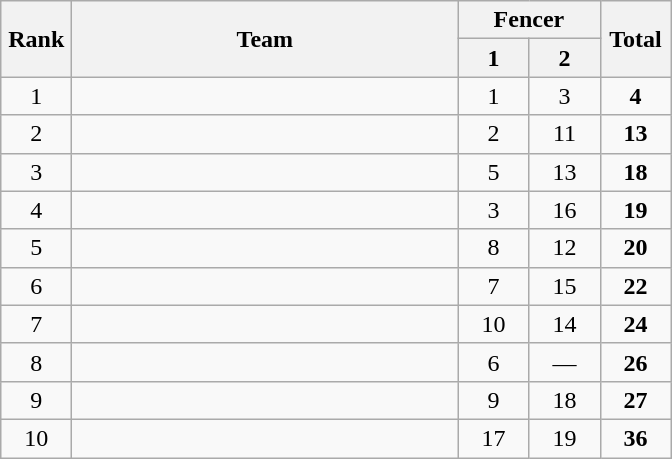<table class=wikitable style="text-align:center">
<tr>
<th rowspan=2 width=40>Rank</th>
<th rowspan=2 width=250>Team</th>
<th colspan=2>Fencer</th>
<th rowspan=2 width=40>Total</th>
</tr>
<tr>
<th width=40>1</th>
<th width=40>2</th>
</tr>
<tr>
<td>1</td>
<td align=left></td>
<td>1</td>
<td>3</td>
<td><strong>4</strong></td>
</tr>
<tr>
<td>2</td>
<td align=left></td>
<td>2</td>
<td>11</td>
<td><strong>13</strong></td>
</tr>
<tr>
<td>3</td>
<td align=left></td>
<td>5</td>
<td>13</td>
<td><strong>18</strong></td>
</tr>
<tr>
<td>4</td>
<td align=left></td>
<td>3</td>
<td>16</td>
<td><strong>19</strong></td>
</tr>
<tr>
<td>5</td>
<td align=left></td>
<td>8</td>
<td>12</td>
<td><strong>20</strong></td>
</tr>
<tr>
<td>6</td>
<td align=left></td>
<td>7</td>
<td>15</td>
<td><strong>22</strong></td>
</tr>
<tr>
<td>7</td>
<td align=left></td>
<td>10</td>
<td>14</td>
<td><strong>24</strong></td>
</tr>
<tr>
<td>8</td>
<td align=left></td>
<td>6</td>
<td>—</td>
<td><strong>26</strong></td>
</tr>
<tr>
<td>9</td>
<td align=left></td>
<td>9</td>
<td>18</td>
<td><strong>27</strong></td>
</tr>
<tr>
<td>10</td>
<td align=left></td>
<td>17</td>
<td>19</td>
<td><strong>36</strong></td>
</tr>
</table>
